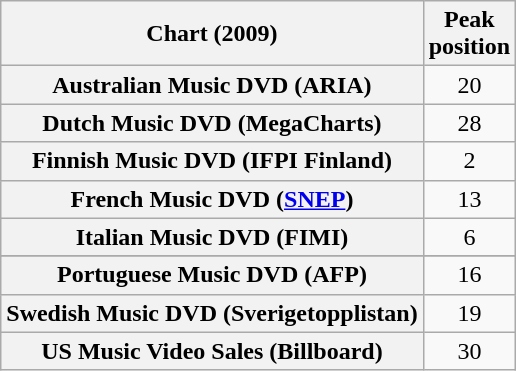<table class="wikitable sortable plainrowheaders" style="text-align:center;">
<tr>
<th scope="col">Chart (2009)</th>
<th scope="col">Peak<br>position</th>
</tr>
<tr>
<th scope="row">Australian Music DVD (ARIA)</th>
<td>20</td>
</tr>
<tr>
<th scope="row">Dutch Music DVD (MegaCharts)</th>
<td>28</td>
</tr>
<tr>
<th scope="row">Finnish Music DVD (IFPI Finland)</th>
<td>2</td>
</tr>
<tr>
<th scope="row">French Music DVD (<a href='#'>SNEP</a>)</th>
<td>13</td>
</tr>
<tr>
<th scope="row">Italian Music DVD (FIMI)</th>
<td align="center">6</td>
</tr>
<tr>
</tr>
<tr>
<th scope="row">Portuguese Music DVD (AFP)</th>
<td>16</td>
</tr>
<tr>
<th scope="row">Swedish Music DVD (Sverigetopplistan)</th>
<td>19</td>
</tr>
<tr>
<th scope="row">US Music Video Sales (Billboard)</th>
<td>30</td>
</tr>
</table>
